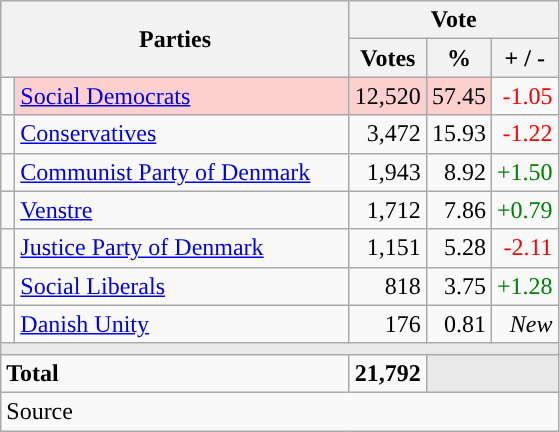<table class="wikitable" style="text-align:right;">
<tr>
<th style="text-align:centre;" rowspan="2" colspan="2" width="225">Parties</th>
<th colspan="3">Vote</th>
</tr>
<tr>
<th width="15">Votes</th>
<th width="15">%</th>
<th width="15">+ / -</th>
</tr>
<tr>
<td width="2" style="color:inherit;background:"></td>
<td bgcolor=#fbd0ce  align="left"><a href='#'>Social Democrats</a></td>
<td bgcolor=#fbd0ce>12,520</td>
<td bgcolor=#fbd0ce>57.45</td>
<td style=color:red;>-1.05</td>
</tr>
<tr>
<td width="2" style="color:inherit;background:"></td>
<td align="left"><a href='#'>Conservatives</a></td>
<td>3,472</td>
<td>15.93</td>
<td style=color:red;>-1.22</td>
</tr>
<tr>
<td width="2" style="color:inherit;background:"></td>
<td align="left"><a href='#'>Communist Party of Denmark</a></td>
<td>1,943</td>
<td>8.92</td>
<td style=color:green;>+1.50</td>
</tr>
<tr>
<td width="2" style="color:inherit;background:"></td>
<td align="left"><a href='#'>Venstre</a></td>
<td>1,712</td>
<td>7.86</td>
<td style=color:green;>+0.79</td>
</tr>
<tr>
<td width="2" style="color:inherit;background:"></td>
<td align="left"><a href='#'>Justice Party of Denmark</a></td>
<td>1,151</td>
<td>5.28</td>
<td style=color:red;>-2.11</td>
</tr>
<tr>
<td width="2" style="color:inherit;background:"></td>
<td align="left"><a href='#'>Social Liberals</a></td>
<td>818</td>
<td>3.75</td>
<td style=color:green;>+1.28</td>
</tr>
<tr>
<td width="2" style="color:inherit;background:"></td>
<td align="left"><a href='#'>Danish Unity</a></td>
<td>176</td>
<td>0.81</td>
<td><em>New</em></td>
</tr>
<tr>
<td colspan="7" bgcolor="#E9E9E9"></td>
</tr>
<tr>
<td align="left" colspan="2"><strong>Total</strong></td>
<td><strong>21,792</strong></td>
<td bgcolor="#E9E9E9" colspan="2"></td>
</tr>
<tr>
<td align="left" colspan="6">Source</td>
</tr>
</table>
